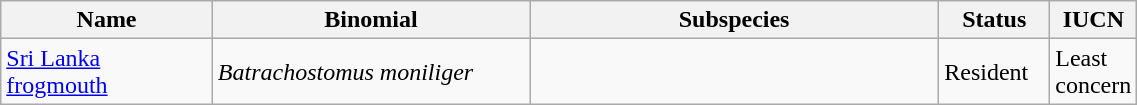<table width=60% class="wikitable">
<tr>
<th width=20%>Name</th>
<th width=30%>Binomial</th>
<th width=40%>Subspecies</th>
<th width=30%>Status</th>
<th width=30%>IUCN</th>
</tr>
<tr>
<td><a href='#'>Sri Lanka frogmouth</a><br></td>
<td><em>Batrachostomus moniliger</em></td>
<td></td>
<td>Resident</td>
<td>Least concern</td>
</tr>
</table>
